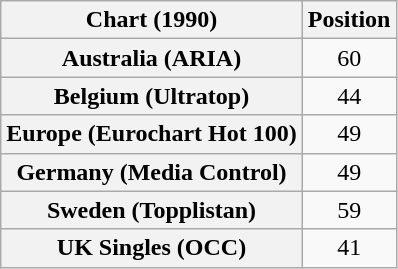<table class="wikitable sortable plainrowheaders" style="text-align:center">
<tr>
<th>Chart (1990)</th>
<th>Position</th>
</tr>
<tr>
<th scope="row">Australia (ARIA)</th>
<td>60</td>
</tr>
<tr>
<th scope="row">Belgium (Ultratop)</th>
<td>44</td>
</tr>
<tr>
<th scope="row">Europe (Eurochart Hot 100)</th>
<td>49</td>
</tr>
<tr>
<th scope="row">Germany (Media Control)</th>
<td>49</td>
</tr>
<tr>
<th scope="row">Sweden (Topplistan)</th>
<td>59</td>
</tr>
<tr>
<th scope="row">UK Singles (OCC)</th>
<td>41</td>
</tr>
</table>
